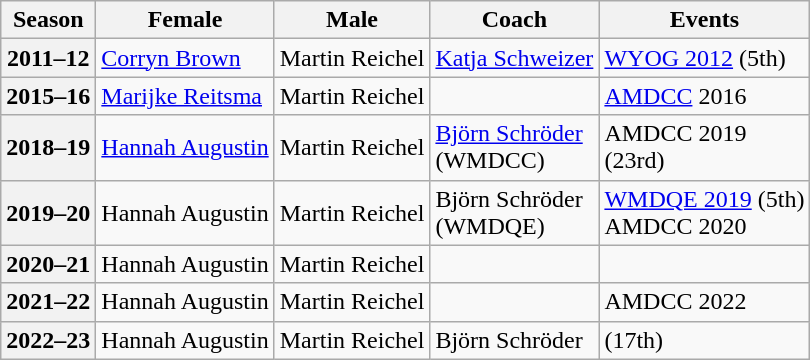<table class="wikitable">
<tr>
<th scope="col">Season</th>
<th scope="col">Female</th>
<th scope="col">Male</th>
<th scope="col">Coach</th>
<th scope="col">Events</th>
</tr>
<tr>
<th scope="row">2011–12</th>
<td> <a href='#'>Corryn Brown</a></td>
<td> Martin Reichel</td>
<td><a href='#'>Katja Schweizer</a></td>
<td><a href='#'>WYOG 2012</a> (5th)</td>
</tr>
<tr>
<th scope="row">2015–16</th>
<td><a href='#'>Marijke Reitsma</a></td>
<td>Martin Reichel</td>
<td></td>
<td><a href='#'>AMDCC</a> 2016 </td>
</tr>
<tr>
<th scope="row">2018–19</th>
<td><a href='#'>Hannah Augustin</a></td>
<td>Martin Reichel</td>
<td><a href='#'>Björn Schröder</a><br>(WMDCC)</td>
<td>AMDCC 2019 <br> (23rd)</td>
</tr>
<tr>
<th scope="row">2019–20</th>
<td>Hannah Augustin</td>
<td>Martin Reichel</td>
<td>Björn Schröder<br>(WMDQE)</td>
<td><a href='#'>WMDQE 2019</a> (5th)<br>AMDCC 2020 </td>
</tr>
<tr>
<th scope="row">2020–21</th>
<td>Hannah Augustin</td>
<td>Martin Reichel</td>
<td></td>
<td></td>
</tr>
<tr>
<th scope="row">2021–22</th>
<td>Hannah Augustin</td>
<td>Martin Reichel</td>
<td></td>
<td>AMDCC 2022 </td>
</tr>
<tr>
<th scope="row">2022–23</th>
<td>Hannah Augustin</td>
<td>Martin Reichel</td>
<td>Björn Schröder</td>
<td> (17th)</td>
</tr>
</table>
